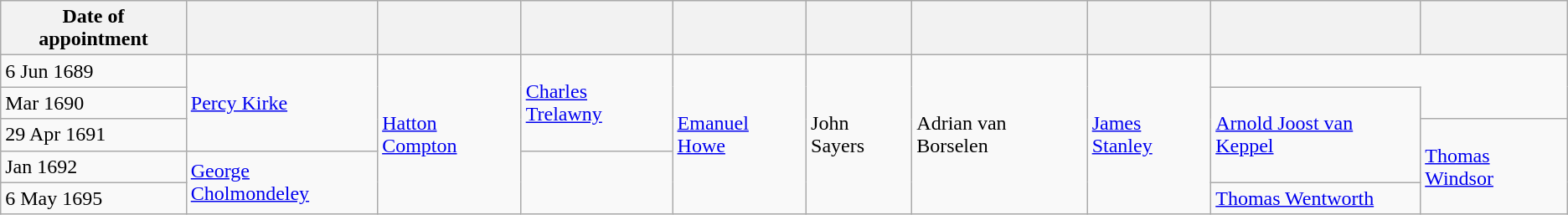<table class="wikitable">
<tr>
<th>Date of appointment</th>
<th></th>
<th></th>
<th></th>
<th></th>
<th></th>
<th></th>
<th></th>
<th></th>
<th></th>
</tr>
<tr>
<td>6 Jun 1689</td>
<td rowspan=3><a href='#'>Percy Kirke</a></td>
<td rowspan=5><a href='#'>Hatton Compton</a></td>
<td rowspan=3><a href='#'>Charles Trelawny</a></td>
<td rowspan=5><a href='#'>Emanuel Howe</a></td>
<td rowspan=5>John Sayers</td>
<td rowspan=5>Adrian van Borselen</td>
<td rowspan=5><a href='#'>James Stanley</a></td>
</tr>
<tr>
<td>Mar 1690</td>
<td rowspan=3><a href='#'>Arnold Joost van Keppel</a></td>
</tr>
<tr>
<td>29 Apr 1691</td>
<td rowspan=3><a href='#'>Thomas Windsor</a></td>
</tr>
<tr>
<td>Jan 1692</td>
<td rowspan=2><a href='#'>George Cholmondeley</a></td>
<td rowspan=2></td>
</tr>
<tr>
<td>6 May 1695</td>
<td><a href='#'>Thomas Wentworth</a></td>
</tr>
</table>
